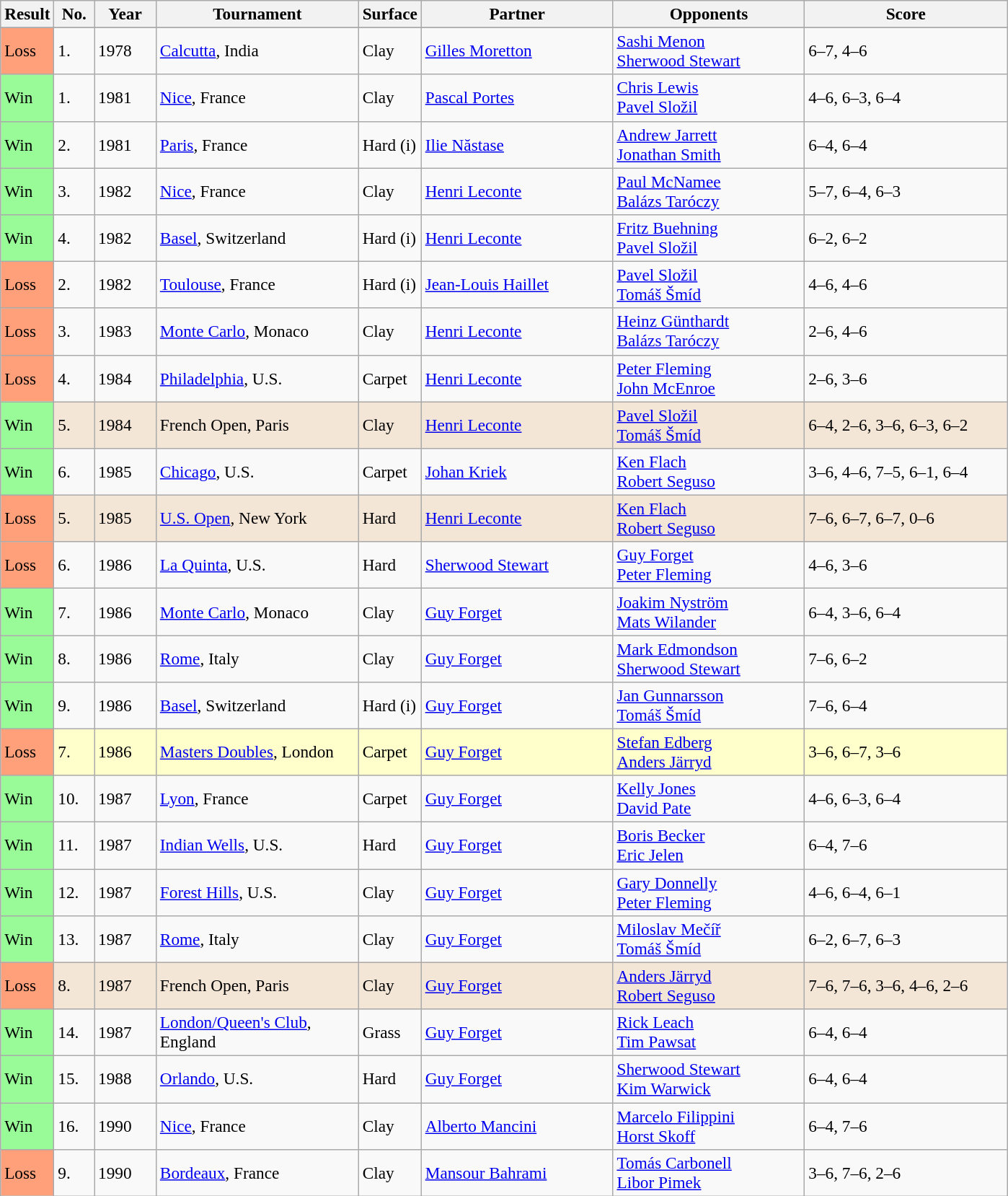<table class="sortable wikitable" style=font-size:97%>
<tr>
<th style="width:40px">Result</th>
<th style="width:30px">No.</th>
<th style="width:50px">Year</th>
<th style="width:180px">Tournament</th>
<th style="width:50px">Surface</th>
<th style="width:170px">Partner</th>
<th style="width:170px">Opponents</th>
<th style="width:180px" class="unsortable">Score</th>
</tr>
<tr>
</tr>
<tr>
<td style="background:#ffa07a;">Loss</td>
<td>1.</td>
<td>1978</td>
<td><a href='#'>Calcutta</a>, India</td>
<td>Clay</td>
<td> <a href='#'>Gilles Moretton</a></td>
<td> <a href='#'>Sashi Menon</a> <br>  <a href='#'>Sherwood Stewart</a></td>
<td>6–7, 4–6</td>
</tr>
<tr>
<td style="background:#98fb98;">Win</td>
<td>1.</td>
<td>1981</td>
<td><a href='#'>Nice</a>, France</td>
<td>Clay</td>
<td> <a href='#'>Pascal Portes</a></td>
<td> <a href='#'>Chris Lewis</a> <br>  <a href='#'>Pavel Složil</a></td>
<td>4–6, 6–3, 6–4</td>
</tr>
<tr>
<td style="background:#98fb98;">Win</td>
<td>2.</td>
<td>1981</td>
<td><a href='#'>Paris</a>, France</td>
<td>Hard (i)</td>
<td> <a href='#'>Ilie Năstase</a></td>
<td> <a href='#'>Andrew Jarrett</a> <br>  <a href='#'>Jonathan Smith</a></td>
<td>6–4, 6–4</td>
</tr>
<tr>
<td style="background:#98fb98;">Win</td>
<td>3.</td>
<td>1982</td>
<td><a href='#'>Nice</a>, France</td>
<td>Clay</td>
<td> <a href='#'>Henri Leconte</a></td>
<td> <a href='#'>Paul McNamee</a> <br>  <a href='#'>Balázs Taróczy</a></td>
<td>5–7, 6–4, 6–3</td>
</tr>
<tr>
<td style="background:#98fb98;">Win</td>
<td>4.</td>
<td>1982</td>
<td><a href='#'>Basel</a>, Switzerland</td>
<td>Hard (i)</td>
<td> <a href='#'>Henri Leconte</a></td>
<td> <a href='#'>Fritz Buehning</a> <br>  <a href='#'>Pavel Složil</a></td>
<td>6–2, 6–2</td>
</tr>
<tr>
<td style="background:#ffa07a;">Loss</td>
<td>2.</td>
<td>1982</td>
<td><a href='#'>Toulouse</a>, France</td>
<td>Hard (i)</td>
<td> <a href='#'>Jean-Louis Haillet</a></td>
<td> <a href='#'>Pavel Složil</a> <br>  <a href='#'>Tomáš Šmíd</a></td>
<td>4–6, 4–6</td>
</tr>
<tr>
<td style="background:#ffa07a;">Loss</td>
<td>3.</td>
<td>1983</td>
<td><a href='#'>Monte Carlo</a>, Monaco</td>
<td>Clay</td>
<td> <a href='#'>Henri Leconte</a></td>
<td> <a href='#'>Heinz Günthardt</a> <br>  <a href='#'>Balázs Taróczy</a></td>
<td>2–6, 4–6</td>
</tr>
<tr>
<td style="background:#ffa07a;">Loss</td>
<td>4.</td>
<td>1984</td>
<td><a href='#'>Philadelphia</a>, U.S.</td>
<td>Carpet</td>
<td> <a href='#'>Henri Leconte</a></td>
<td> <a href='#'>Peter Fleming</a> <br>  <a href='#'>John McEnroe</a></td>
<td>2–6, 3–6</td>
</tr>
<tr style="background:#f3e6d7;">
<td style="background:#98fb98;">Win</td>
<td>5.</td>
<td>1984</td>
<td>French Open, Paris</td>
<td>Clay</td>
<td> <a href='#'>Henri Leconte</a></td>
<td> <a href='#'>Pavel Složil</a> <br>  <a href='#'>Tomáš Šmíd</a></td>
<td>6–4, 2–6, 3–6, 6–3, 6–2</td>
</tr>
<tr>
<td style="background:#98fb98;">Win</td>
<td>6.</td>
<td>1985</td>
<td><a href='#'>Chicago</a>, U.S.</td>
<td>Carpet</td>
<td> <a href='#'>Johan Kriek</a></td>
<td> <a href='#'>Ken Flach</a> <br>  <a href='#'>Robert Seguso</a></td>
<td>3–6, 4–6, 7–5, 6–1, 6–4</td>
</tr>
<tr style="background:#f3e6d7;">
<td style="background:#ffa07a;">Loss</td>
<td>5.</td>
<td>1985</td>
<td><a href='#'>U.S. Open</a>, New York</td>
<td>Hard</td>
<td> <a href='#'>Henri Leconte</a></td>
<td> <a href='#'>Ken Flach</a> <br>  <a href='#'>Robert Seguso</a></td>
<td>7–6, 6–7, 6–7, 0–6</td>
</tr>
<tr>
<td style="background:#ffa07a;">Loss</td>
<td>6.</td>
<td>1986</td>
<td><a href='#'>La Quinta</a>, U.S.</td>
<td>Hard</td>
<td> <a href='#'>Sherwood Stewart</a></td>
<td> <a href='#'>Guy Forget</a> <br>  <a href='#'>Peter Fleming</a></td>
<td>4–6, 3–6</td>
</tr>
<tr>
<td style="background:#98fb98;">Win</td>
<td>7.</td>
<td>1986</td>
<td><a href='#'>Monte Carlo</a>, Monaco</td>
<td>Clay</td>
<td> <a href='#'>Guy Forget</a></td>
<td> <a href='#'>Joakim Nyström</a> <br>  <a href='#'>Mats Wilander</a></td>
<td>6–4, 3–6, 6–4</td>
</tr>
<tr>
<td style="background:#98fb98;">Win</td>
<td>8.</td>
<td>1986</td>
<td><a href='#'>Rome</a>, Italy</td>
<td>Clay</td>
<td> <a href='#'>Guy Forget</a></td>
<td> <a href='#'>Mark Edmondson</a> <br>  <a href='#'>Sherwood Stewart</a></td>
<td>7–6, 6–2</td>
</tr>
<tr>
<td style="background:#98fb98;">Win</td>
<td>9.</td>
<td>1986</td>
<td><a href='#'>Basel</a>, Switzerland</td>
<td>Hard (i)</td>
<td> <a href='#'>Guy Forget</a></td>
<td> <a href='#'>Jan Gunnarsson</a> <br>  <a href='#'>Tomáš Šmíd</a></td>
<td>7–6, 6–4</td>
</tr>
<tr style="background:#ffc;">
<td style="background:#ffa07a;">Loss</td>
<td>7.</td>
<td>1986</td>
<td><a href='#'>Masters Doubles</a>, London</td>
<td>Carpet</td>
<td> <a href='#'>Guy Forget</a></td>
<td> <a href='#'>Stefan Edberg</a> <br>  <a href='#'>Anders Järryd</a></td>
<td>3–6, 6–7, 3–6</td>
</tr>
<tr>
<td style="background:#98fb98;">Win</td>
<td>10.</td>
<td>1987</td>
<td><a href='#'>Lyon</a>, France</td>
<td>Carpet</td>
<td> <a href='#'>Guy Forget</a></td>
<td> <a href='#'>Kelly Jones</a> <br>  <a href='#'>David Pate</a></td>
<td>4–6, 6–3, 6–4</td>
</tr>
<tr>
<td style="background:#98fb98;">Win</td>
<td>11.</td>
<td>1987</td>
<td><a href='#'>Indian Wells</a>, U.S.</td>
<td>Hard</td>
<td> <a href='#'>Guy Forget</a></td>
<td> <a href='#'>Boris Becker</a> <br>  <a href='#'>Eric Jelen</a></td>
<td>6–4, 7–6</td>
</tr>
<tr>
<td style="background:#98fb98;">Win</td>
<td>12.</td>
<td>1987</td>
<td><a href='#'>Forest Hills</a>, U.S.</td>
<td>Clay</td>
<td> <a href='#'>Guy Forget</a></td>
<td> <a href='#'>Gary Donnelly</a> <br>  <a href='#'>Peter Fleming</a></td>
<td>4–6, 6–4, 6–1</td>
</tr>
<tr>
<td style="background:#98fb98;">Win</td>
<td>13.</td>
<td>1987</td>
<td><a href='#'>Rome</a>, Italy</td>
<td>Clay</td>
<td> <a href='#'>Guy Forget</a></td>
<td> <a href='#'>Miloslav Mečíř</a> <br>  <a href='#'>Tomáš Šmíd</a></td>
<td>6–2, 6–7, 6–3</td>
</tr>
<tr style="background:#f3e6d7;">
<td style="background:#ffa07a;">Loss</td>
<td>8.</td>
<td>1987</td>
<td>French Open, Paris</td>
<td>Clay</td>
<td> <a href='#'>Guy Forget</a></td>
<td> <a href='#'>Anders Järryd</a> <br>  <a href='#'>Robert Seguso</a></td>
<td>7–6, 7–6, 3–6, 4–6, 2–6</td>
</tr>
<tr>
<td style="background:#98fb98;">Win</td>
<td>14.</td>
<td>1987</td>
<td><a href='#'>London/Queen's Club</a>, England</td>
<td>Grass</td>
<td> <a href='#'>Guy Forget</a></td>
<td> <a href='#'>Rick Leach</a> <br>  <a href='#'>Tim Pawsat</a></td>
<td>6–4, 6–4</td>
</tr>
<tr>
<td style="background:#98fb98;">Win</td>
<td>15.</td>
<td>1988</td>
<td><a href='#'>Orlando</a>, U.S.</td>
<td>Hard</td>
<td> <a href='#'>Guy Forget</a></td>
<td> <a href='#'>Sherwood Stewart</a> <br>  <a href='#'>Kim Warwick</a></td>
<td>6–4, 6–4</td>
</tr>
<tr>
<td style="background:#98fb98;">Win</td>
<td>16.</td>
<td>1990</td>
<td><a href='#'>Nice</a>, France</td>
<td>Clay</td>
<td> <a href='#'>Alberto Mancini</a></td>
<td> <a href='#'>Marcelo Filippini</a> <br>  <a href='#'>Horst Skoff</a></td>
<td>6–4, 7–6</td>
</tr>
<tr>
<td style="background:#ffa07a;">Loss</td>
<td>9.</td>
<td>1990</td>
<td><a href='#'>Bordeaux</a>, France</td>
<td>Clay</td>
<td> <a href='#'>Mansour Bahrami</a></td>
<td> <a href='#'>Tomás Carbonell</a> <br>  <a href='#'>Libor Pimek</a></td>
<td>3–6, 7–6, 2–6</td>
</tr>
</table>
